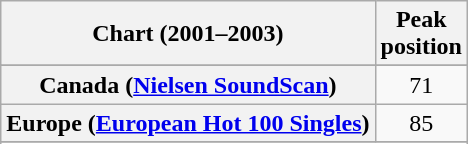<table class="wikitable sortable plainrowheaders" style="text-align:center">
<tr>
<th scope="col">Chart (2001–2003)</th>
<th scope="col">Peak<br>position</th>
</tr>
<tr>
</tr>
<tr>
</tr>
<tr>
</tr>
<tr>
<th scope=row>Canada (<a href='#'>Nielsen SoundScan</a>)</th>
<td style="text-align:center;">71</td>
</tr>
<tr>
<th scope="row">Europe (<a href='#'>European Hot 100 Singles</a>)</th>
<td>85</td>
</tr>
<tr>
</tr>
<tr>
</tr>
<tr>
</tr>
<tr>
</tr>
<tr>
</tr>
<tr>
</tr>
<tr>
</tr>
<tr>
</tr>
</table>
